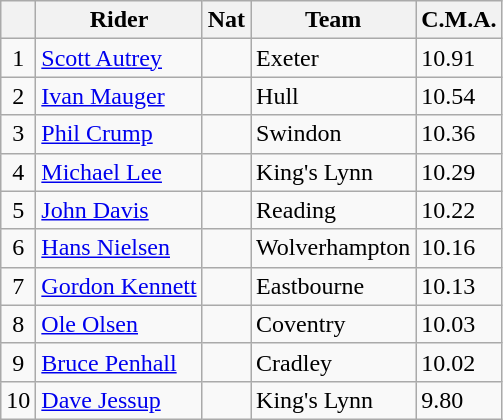<table class=wikitable>
<tr>
<th></th>
<th>Rider</th>
<th>Nat</th>
<th>Team</th>
<th>C.M.A.</th>
</tr>
<tr>
<td align="center">1</td>
<td><a href='#'>Scott Autrey</a></td>
<td></td>
<td>Exeter</td>
<td>10.91</td>
</tr>
<tr>
<td align="center">2</td>
<td><a href='#'>Ivan Mauger</a></td>
<td></td>
<td>Hull</td>
<td>10.54</td>
</tr>
<tr>
<td align="center">3</td>
<td><a href='#'>Phil Crump</a></td>
<td></td>
<td>Swindon</td>
<td>10.36</td>
</tr>
<tr>
<td align="center">4</td>
<td><a href='#'>Michael Lee</a></td>
<td></td>
<td>King's Lynn</td>
<td>10.29</td>
</tr>
<tr>
<td align="center">5</td>
<td><a href='#'>John Davis</a></td>
<td></td>
<td>Reading</td>
<td>10.22</td>
</tr>
<tr>
<td align="center">6</td>
<td><a href='#'>Hans Nielsen</a></td>
<td></td>
<td>Wolverhampton</td>
<td>10.16</td>
</tr>
<tr>
<td align="center">7</td>
<td><a href='#'>Gordon Kennett</a></td>
<td></td>
<td>Eastbourne</td>
<td>10.13</td>
</tr>
<tr>
<td align="center">8</td>
<td><a href='#'>Ole Olsen</a></td>
<td></td>
<td>Coventry</td>
<td>10.03</td>
</tr>
<tr>
<td align="center">9</td>
<td><a href='#'>Bruce Penhall</a></td>
<td></td>
<td>Cradley</td>
<td>10.02</td>
</tr>
<tr>
<td align="center">10</td>
<td><a href='#'>Dave Jessup</a></td>
<td></td>
<td>King's Lynn</td>
<td>9.80</td>
</tr>
</table>
